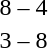<table style="text-align:center">
<tr>
<th width=200></th>
<th width=100></th>
<th width=200></th>
</tr>
<tr>
<td align=right><strong></strong></td>
<td>8 – 4</td>
<td align=left></td>
</tr>
<tr>
<td align=right></td>
<td>3 – 8</td>
<td align=left><strong></strong></td>
</tr>
</table>
